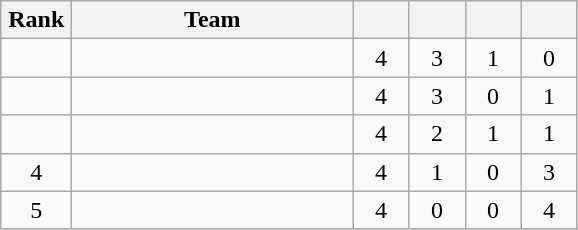<table class="wikitable" style="text-align: center;">
<tr>
<th width=40>Rank</th>
<th width=180>Team</th>
<th width=30></th>
<th width=30></th>
<th width=30></th>
<th width=30></th>
</tr>
<tr>
<td></td>
<td align="left"></td>
<td>4</td>
<td>3</td>
<td>1</td>
<td>0</td>
</tr>
<tr>
<td></td>
<td align="left"></td>
<td>4</td>
<td>3</td>
<td>0</td>
<td>1</td>
</tr>
<tr>
<td></td>
<td align="left"></td>
<td>4</td>
<td>2</td>
<td>1</td>
<td>1</td>
</tr>
<tr>
<td>4</td>
<td align="left"></td>
<td>4</td>
<td>1</td>
<td>0</td>
<td>3</td>
</tr>
<tr>
<td>5</td>
<td align="left"></td>
<td>4</td>
<td>0</td>
<td>0</td>
<td>4</td>
</tr>
</table>
